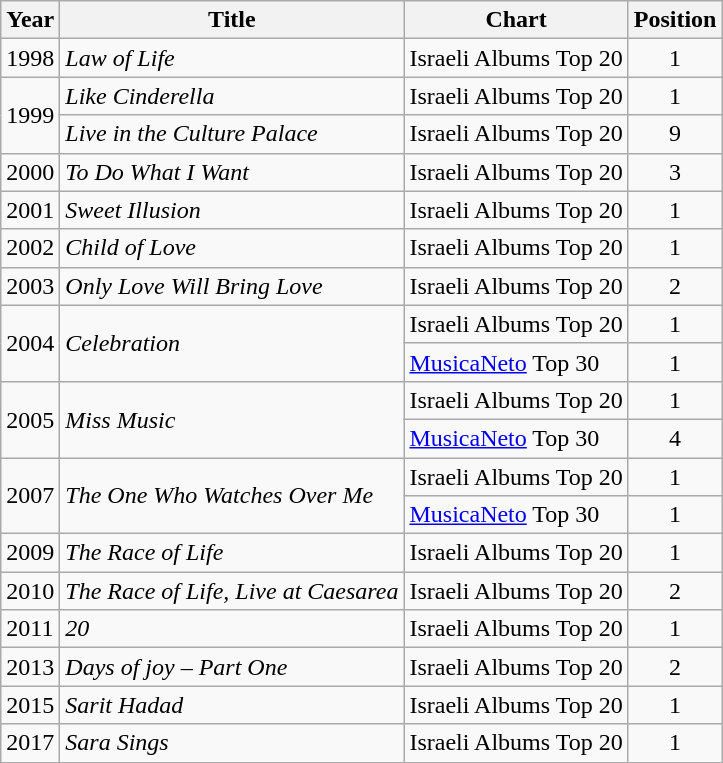<table class="wikitable">
<tr>
<th>Year</th>
<th>Title</th>
<th>Chart</th>
<th>Position</th>
</tr>
<tr>
<td>1998</td>
<td><em>Law of Life</em></td>
<td>Israeli Albums Top 20</td>
<td style="text-align:center;">1</td>
</tr>
<tr>
<td rowspan="2">1999</td>
<td><em>Like Cinderella</em></td>
<td>Israeli Albums Top 20</td>
<td style="text-align:center;">1</td>
</tr>
<tr>
<td><em>Live in the Culture Palace</em></td>
<td>Israeli Albums Top 20</td>
<td style="text-align:center;">9</td>
</tr>
<tr>
<td>2000</td>
<td><em>To Do What I Want</em></td>
<td>Israeli Albums Top 20</td>
<td style="text-align:center;">3</td>
</tr>
<tr>
<td>2001</td>
<td><em>Sweet Illusion</em></td>
<td>Israeli Albums Top 20</td>
<td style="text-align:center;">1</td>
</tr>
<tr>
<td>2002</td>
<td><em>Child of Love</em></td>
<td>Israeli Albums Top 20</td>
<td style="text-align:center;">1</td>
</tr>
<tr>
<td>2003</td>
<td><em>Only Love Will Bring Love</em></td>
<td>Israeli Albums Top 20</td>
<td style="text-align:center;">2</td>
</tr>
<tr>
<td rowspan="2">2004</td>
<td rowspan="2"><em>Celebration</em></td>
<td>Israeli Albums Top 20</td>
<td style="text-align:center;">1</td>
</tr>
<tr>
<td><a href='#'>MusicaNeto</a> Top 30</td>
<td style="text-align:center;">1</td>
</tr>
<tr>
<td rowspan="2">2005</td>
<td rowspan="2"><em>Miss Music</em></td>
<td>Israeli Albums Top 20</td>
<td style="text-align:center;">1</td>
</tr>
<tr>
<td><a href='#'>MusicaNeto</a> Top 30</td>
<td style="text-align:center;">4</td>
</tr>
<tr>
<td rowspan="2">2007</td>
<td rowspan="2"><em>The One Who Watches Over Me</em></td>
<td>Israeli Albums Top 20</td>
<td style="text-align:center;">1</td>
</tr>
<tr>
<td><a href='#'>MusicaNeto</a> Top 30</td>
<td style="text-align:center;">1</td>
</tr>
<tr>
<td>2009</td>
<td><em>The Race of Life</em></td>
<td>Israeli Albums Top 20</td>
<td style="text-align:center;">1</td>
</tr>
<tr>
<td>2010</td>
<td><em>The Race of Life, Live at Caesarea</em></td>
<td>Israeli Albums Top 20</td>
<td style="text-align:center;">2</td>
</tr>
<tr>
<td>2011</td>
<td><em>20</em></td>
<td>Israeli Albums Top 20</td>
<td style="text-align:center;">1</td>
</tr>
<tr>
<td>2013</td>
<td><em>Days of joy – Part One</em></td>
<td>Israeli Albums Top 20</td>
<td style="text-align:center;">2</td>
</tr>
<tr>
<td>2015</td>
<td><em>Sarit Hadad</em></td>
<td>Israeli Albums Top 20</td>
<td style="text-align:center;">1</td>
</tr>
<tr>
<td>2017</td>
<td><em>Sara Sings</em></td>
<td>Israeli Albums Top 20</td>
<td style="text-align:center;">1</td>
</tr>
</table>
